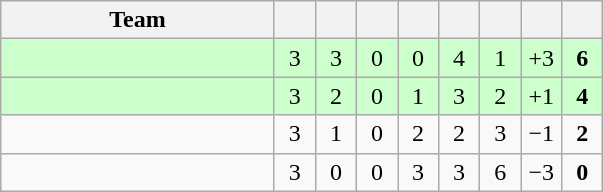<table class="wikitable" style="text-align:center">
<tr>
<th width="175">Team</th>
<th width="20"></th>
<th width="20"></th>
<th width="20"></th>
<th width="20"></th>
<th width="20"></th>
<th width="20"></th>
<th width="20"></th>
<th width="20"></th>
</tr>
<tr bgcolor="#ccffcc">
<td align="left"></td>
<td>3</td>
<td>3</td>
<td>0</td>
<td>0</td>
<td>4</td>
<td>1</td>
<td>+3</td>
<td><strong>6</strong></td>
</tr>
<tr bgcolor="#ccffcc">
<td align="left"></td>
<td>3</td>
<td>2</td>
<td>0</td>
<td>1</td>
<td>3</td>
<td>2</td>
<td>+1</td>
<td><strong>4</strong></td>
</tr>
<tr>
<td align="left"></td>
<td>3</td>
<td>1</td>
<td>0</td>
<td>2</td>
<td>2</td>
<td>3</td>
<td>−1</td>
<td><strong>2</strong></td>
</tr>
<tr>
<td align="left"></td>
<td>3</td>
<td>0</td>
<td>0</td>
<td>3</td>
<td>3</td>
<td>6</td>
<td>−3</td>
<td><strong>0</strong></td>
</tr>
</table>
